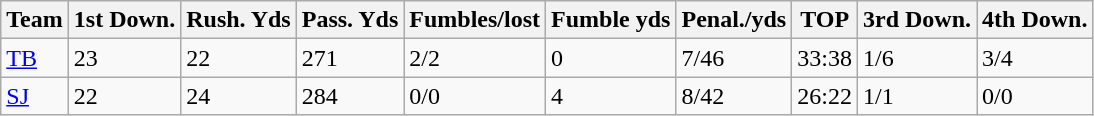<table class="wikitable sortable">
<tr>
<th>Team</th>
<th>1st Down.</th>
<th>Rush. Yds</th>
<th>Pass. Yds</th>
<th>Fumbles/lost</th>
<th>Fumble yds</th>
<th>Penal./yds</th>
<th>TOP</th>
<th>3rd Down.</th>
<th>4th Down.</th>
</tr>
<tr>
<td><a href='#'>TB</a></td>
<td>23</td>
<td>22</td>
<td>271</td>
<td>2/2</td>
<td>0</td>
<td>7/46</td>
<td>33:38</td>
<td>1/6</td>
<td>3/4</td>
</tr>
<tr>
<td><a href='#'>SJ</a></td>
<td>22</td>
<td>24</td>
<td>284</td>
<td>0/0</td>
<td>4</td>
<td>8/42</td>
<td>26:22</td>
<td>1/1</td>
<td>0/0</td>
</tr>
</table>
